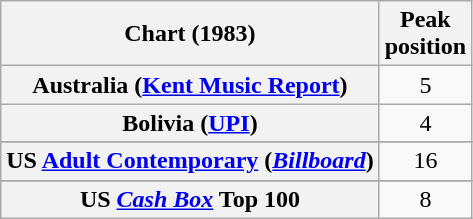<table class="wikitable sortable plainrowheaders" style="text-align:center">
<tr>
<th scope="col">Chart (1983)</th>
<th scope="col">Peak<br>position</th>
</tr>
<tr>
<th scope="row">Australia (<a href='#'>Kent Music Report</a>)</th>
<td>5</td>
</tr>
<tr>
<th scope="row">Bolivia (<a href='#'>UPI</a>)</th>
<td align="center">4</td>
</tr>
<tr>
</tr>
<tr>
</tr>
<tr>
</tr>
<tr>
</tr>
<tr>
<th scope="row">US <a href='#'>Adult Contemporary</a> (<em><a href='#'>Billboard</a></em>)</th>
<td>16</td>
</tr>
<tr>
</tr>
<tr>
<th scope="row">US <em><a href='#'>Cash Box</a></em> Top 100</th>
<td>8</td>
</tr>
</table>
